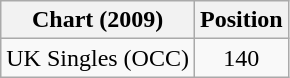<table class="wikitable">
<tr>
<th>Chart (2009)</th>
<th>Position</th>
</tr>
<tr>
<td>UK Singles (OCC)</td>
<td style="text-align:center;">140</td>
</tr>
</table>
